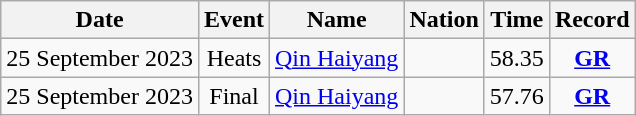<table class=wikitable style=text-align:center>
<tr>
<th>Date</th>
<th>Event</th>
<th>Name</th>
<th>Nation</th>
<th>Time</th>
<th>Record</th>
</tr>
<tr>
<td>25 September 2023</td>
<td>Heats</td>
<td align=left><a href='#'>Qin Haiyang</a></td>
<td align=left></td>
<td>58.35</td>
<td><strong><a href='#'>GR</a></strong></td>
</tr>
<tr>
<td>25 September 2023</td>
<td>Final</td>
<td align=left><a href='#'>Qin Haiyang</a></td>
<td align=left></td>
<td>57.76</td>
<td><strong><a href='#'>GR</a></strong></td>
</tr>
</table>
